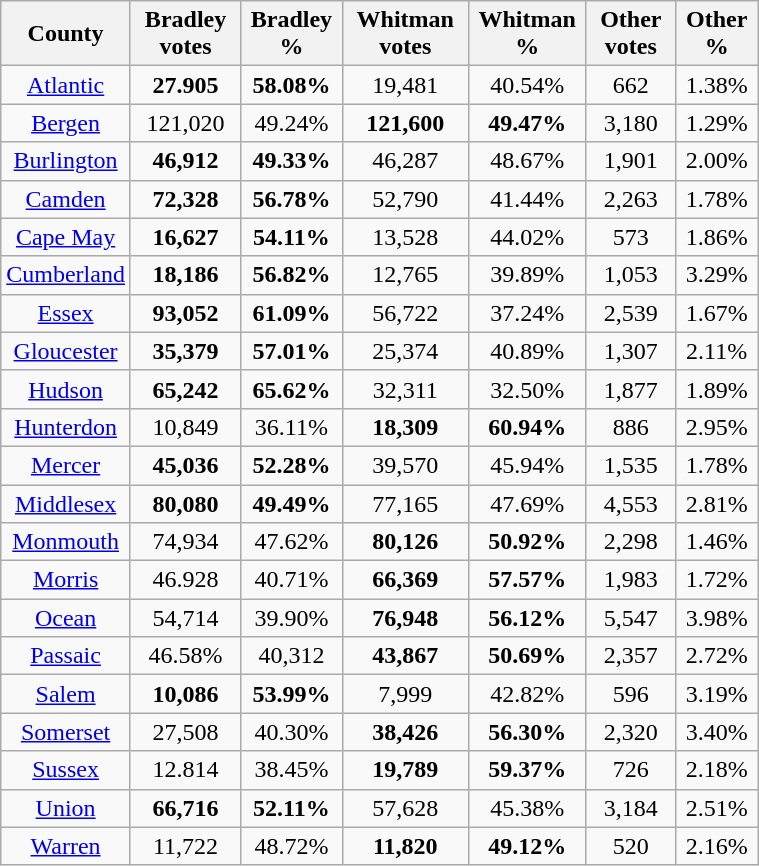<table width="40%" class="wikitable sortable">
<tr>
<th>County</th>
<th>Bradley votes</th>
<th>Bradley %</th>
<th>Whitman votes</th>
<th>Whitman %</th>
<th>Other votes</th>
<th>Other %</th>
</tr>
<tr>
<td align="center" ><a href='#'>Atlantic</a></td>
<td align="center" ><strong>27.905</strong></td>
<td align="center" ><strong>58.08%</strong></td>
<td align="center">19,481</td>
<td align="center">40.54%</td>
<td align="center">662</td>
<td align="center">1.38%</td>
</tr>
<tr>
<td align="center" ><a href='#'>Bergen</a></td>
<td align="center">121,020</td>
<td align="center">49.24%</td>
<td align="center" ><strong>121,600</strong></td>
<td align="center" ><strong>49.47%</strong></td>
<td align="center">3,180</td>
<td align="center">1.29%</td>
</tr>
<tr>
<td align="center" ><a href='#'>Burlington</a></td>
<td align="center" ><strong>46,912</strong></td>
<td align="center" ><strong>49.33%</strong></td>
<td align="center">46,287</td>
<td align="center">48.67%</td>
<td align="center">1,901</td>
<td align="center">2.00%</td>
</tr>
<tr>
<td align="center" ><a href='#'>Camden</a></td>
<td align="center" ><strong>72,328</strong></td>
<td align="center" ><strong>56.78%</strong></td>
<td align="center">52,790</td>
<td align="center">41.44%</td>
<td align="center">2,263</td>
<td align="center">1.78%</td>
</tr>
<tr>
<td align="center" ><a href='#'>Cape May</a></td>
<td align="center" ><strong>16,627</strong></td>
<td align="center" ><strong>54.11%</strong></td>
<td align="center">13,528</td>
<td align="center">44.02%</td>
<td align="center">573</td>
<td align="center">1.86%</td>
</tr>
<tr>
<td align="center" ><a href='#'>Cumberland</a></td>
<td align="center" ><strong>18,186</strong></td>
<td align="center" ><strong>56.82%</strong></td>
<td align="center">12,765</td>
<td align="center">39.89%</td>
<td align="center">1,053</td>
<td align="center">3.29%</td>
</tr>
<tr>
<td align="center" ><a href='#'>Essex</a></td>
<td align="center" ><strong>93,052</strong></td>
<td align="center" ><strong>61.09%</strong></td>
<td align="center">56,722</td>
<td align="center">37.24%</td>
<td align="center">2,539</td>
<td align="center">1.67%</td>
</tr>
<tr>
<td align="center" ><a href='#'>Gloucester</a></td>
<td align="center" ><strong>35,379</strong></td>
<td align="center" ><strong>57.01%</strong></td>
<td align="center">25,374</td>
<td align="center">40.89%</td>
<td align="center">1,307</td>
<td align="center">2.11%</td>
</tr>
<tr>
<td align="center" ><a href='#'>Hudson</a></td>
<td align="center" ><strong>65,242</strong></td>
<td align="center" ><strong>65.62%</strong></td>
<td align="center">32,311</td>
<td align="center">32.50%</td>
<td align="center">1,877</td>
<td align="center">1.89%</td>
</tr>
<tr>
<td align="center" ><a href='#'>Hunterdon</a></td>
<td align="center">10,849</td>
<td align="center">36.11%</td>
<td align="center" ><strong>18,309</strong></td>
<td align="center" ><strong>60.94%</strong></td>
<td align="center">886</td>
<td align="center">2.95%</td>
</tr>
<tr>
<td align="center" ><a href='#'>Mercer</a></td>
<td align="center" ><strong>45,036</strong></td>
<td align="center" ><strong>52.28%</strong></td>
<td align="center">39,570</td>
<td align="center">45.94%</td>
<td align="center">1,535</td>
<td align="center">1.78%</td>
</tr>
<tr>
<td align="center" ><a href='#'>Middlesex</a></td>
<td align="center" ><strong>80,080</strong></td>
<td align="center" ><strong>49.49%</strong></td>
<td align="center">77,165</td>
<td align="center">47.69%</td>
<td align="center">4,553</td>
<td align="center">2.81%</td>
</tr>
<tr>
<td align="center" ><a href='#'>Monmouth</a></td>
<td align="center">74,934</td>
<td align="center">47.62%</td>
<td align="center" ><strong>80,126</strong></td>
<td align="center" ><strong>50.92%</strong></td>
<td align="center">2,298</td>
<td align="center">1.46%</td>
</tr>
<tr>
<td align="center" ><a href='#'>Morris</a></td>
<td align="center">46.928</td>
<td align="center">40.71%</td>
<td align="center" ><strong>66,369</strong></td>
<td align="center" ><strong>57.57%</strong></td>
<td align="center">1,983</td>
<td align="center">1.72%</td>
</tr>
<tr>
<td align="center" ><a href='#'>Ocean</a></td>
<td align="center">54,714</td>
<td align="center">39.90%</td>
<td align="center" ><strong>76,948</strong></td>
<td align="center" ><strong>56.12%</strong></td>
<td align="center">5,547</td>
<td align="center">3.98%</td>
</tr>
<tr>
<td align="center" ><a href='#'>Passaic</a></td>
<td align="center">46.58%</td>
<td align="center">40,312</td>
<td align="center" ><strong>43,867</strong></td>
<td align="center" ><strong>50.69%</strong></td>
<td align="center">2,357</td>
<td align="center">2.72%</td>
</tr>
<tr>
<td align="center" ><a href='#'>Salem</a></td>
<td align="center" ><strong>10,086</strong></td>
<td align="center" ><strong>53.99%</strong></td>
<td align="center">7,999</td>
<td align="center">42.82%</td>
<td align="center">596</td>
<td align="center">3.19%</td>
</tr>
<tr>
<td align="center" ><a href='#'>Somerset</a></td>
<td align="center">27,508</td>
<td align="center">40.30%</td>
<td align="center" ><strong>38,426</strong></td>
<td align="center" ><strong>56.30%</strong></td>
<td align="center">2,320</td>
<td align="center">3.40%</td>
</tr>
<tr>
<td align="center" ><a href='#'>Sussex</a></td>
<td align="center">12.814</td>
<td align="center">38.45%</td>
<td align="center" ><strong>19,789</strong></td>
<td align="center" ><strong>59.37%</strong></td>
<td align="center">726</td>
<td align="center">2.18%</td>
</tr>
<tr>
<td align="center" ><a href='#'>Union</a></td>
<td align="center" ><strong>66,716</strong></td>
<td align="center" ><strong>52.11%</strong></td>
<td align="center">57,628</td>
<td align="center">45.38%</td>
<td align="center">3,184</td>
<td align="center">2.51%</td>
</tr>
<tr>
<td align="center" ><a href='#'>Warren</a></td>
<td align="center">11,722</td>
<td align="center">48.72%</td>
<td align="center" ><strong>11,820</strong></td>
<td align="center" ><strong>49.12%</strong></td>
<td align="center">520</td>
<td align="center">2.16%</td>
</tr>
</table>
